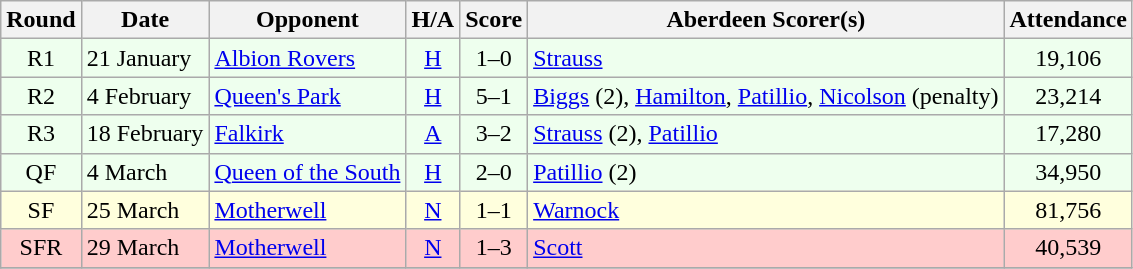<table class="wikitable" style="text-align:center">
<tr>
<th>Round</th>
<th>Date</th>
<th>Opponent</th>
<th>H/A</th>
<th>Score</th>
<th>Aberdeen Scorer(s)</th>
<th>Attendance</th>
</tr>
<tr bgcolor=#EEFFEE>
<td>R1</td>
<td align=left>21 January</td>
<td align=left><a href='#'>Albion Rovers</a></td>
<td><a href='#'>H</a></td>
<td>1–0</td>
<td align=left><a href='#'>Strauss</a></td>
<td>19,106</td>
</tr>
<tr bgcolor=#EEFFEE>
<td>R2</td>
<td align=left>4 February</td>
<td align=left><a href='#'>Queen's Park</a></td>
<td><a href='#'>H</a></td>
<td>5–1</td>
<td align=left><a href='#'>Biggs</a> (2), <a href='#'>Hamilton</a>, <a href='#'>Patillio</a>, <a href='#'>Nicolson</a> (penalty)</td>
<td>23,214</td>
</tr>
<tr bgcolor=#EEFFEE>
<td>R3</td>
<td align=left>18 February</td>
<td align=left><a href='#'>Falkirk</a></td>
<td><a href='#'>A</a></td>
<td>3–2</td>
<td align=left><a href='#'>Strauss</a> (2), <a href='#'>Patillio</a></td>
<td>17,280</td>
</tr>
<tr bgcolor=#EEFFEE>
<td>QF</td>
<td align=left>4 March</td>
<td align=left><a href='#'>Queen of the South</a></td>
<td><a href='#'>H</a></td>
<td>2–0</td>
<td align=left><a href='#'>Patillio</a> (2)</td>
<td>34,950</td>
</tr>
<tr bgcolor=#FFFFDD>
<td>SF</td>
<td align=left>25 March</td>
<td align=left><a href='#'>Motherwell</a></td>
<td><a href='#'>N</a></td>
<td>1–1</td>
<td align=left><a href='#'>Warnock</a></td>
<td>81,756</td>
</tr>
<tr bgcolor=#FFCCCC>
<td>SFR</td>
<td align=left>29 March</td>
<td align=left><a href='#'>Motherwell</a></td>
<td><a href='#'>N</a></td>
<td>1–3</td>
<td align=left><a href='#'>Scott</a></td>
<td>40,539</td>
</tr>
<tr>
</tr>
</table>
